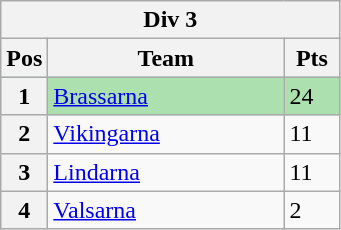<table class="wikitable">
<tr>
<th colspan="3">Div 3</th>
</tr>
<tr>
<th width=20>Pos</th>
<th width=150>Team</th>
<th width=30>Pts</th>
</tr>
<tr style="background:#ACE1AF;">
<th>1</th>
<td><a href='#'>Brassarna</a></td>
<td>24</td>
</tr>
<tr>
<th>2</th>
<td><a href='#'>Vikingarna</a></td>
<td>11</td>
</tr>
<tr>
<th>3</th>
<td><a href='#'>Lindarna</a></td>
<td>11</td>
</tr>
<tr>
<th>4</th>
<td><a href='#'>Valsarna</a></td>
<td>2</td>
</tr>
</table>
